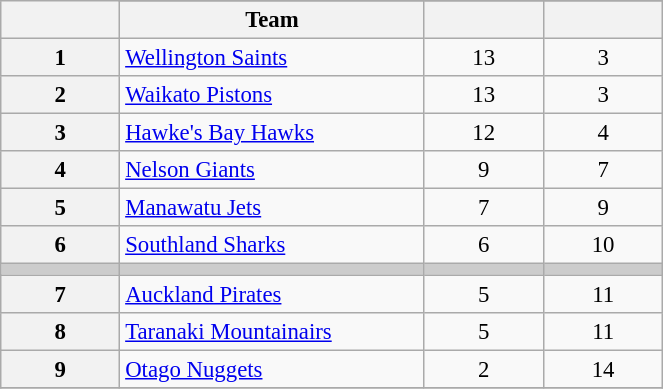<table class="wikitable" width="35%" style="font-size:95%; text-align:center">
<tr>
<th width="5%" rowspan=2></th>
</tr>
<tr>
<th width="10%">Team</th>
<th width="5%"></th>
<th width="5%"></th>
</tr>
<tr>
<th>1</th>
<td align=left><a href='#'>Wellington Saints</a></td>
<td>13</td>
<td>3</td>
</tr>
<tr>
<th>2</th>
<td align=left><a href='#'>Waikato Pistons</a></td>
<td>13</td>
<td>3</td>
</tr>
<tr>
<th>3</th>
<td align=left><a href='#'>Hawke's Bay Hawks</a></td>
<td>12</td>
<td>4</td>
</tr>
<tr>
<th>4</th>
<td align=left><a href='#'>Nelson Giants</a></td>
<td>9</td>
<td>7</td>
</tr>
<tr>
<th>5</th>
<td align=left><a href='#'>Manawatu Jets</a></td>
<td>7</td>
<td>9</td>
</tr>
<tr>
<th>6</th>
<td align=left><a href='#'>Southland Sharks</a></td>
<td>6</td>
<td>10</td>
</tr>
<tr bgcolor="#cccccc">
<td></td>
<td></td>
<td></td>
<td></td>
</tr>
<tr>
<th>7</th>
<td align=left><a href='#'>Auckland Pirates</a></td>
<td>5</td>
<td>11</td>
</tr>
<tr>
<th>8</th>
<td align=left><a href='#'>Taranaki Mountainairs</a></td>
<td>5</td>
<td>11</td>
</tr>
<tr>
<th>9</th>
<td align=left><a href='#'>Otago Nuggets</a></td>
<td>2</td>
<td>14</td>
</tr>
<tr>
</tr>
</table>
